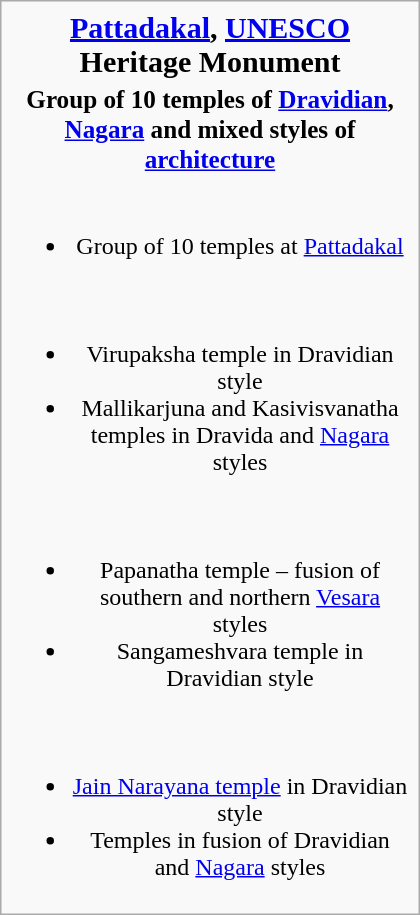<table class="infobox" style="width: 280px; text-align: center">
<tr>
<th style="text-align:center; font-size: 125%;"><a href='#'>Pattadakal</a>, <a href='#'>UNESCO</a> Heritage Monument</th>
</tr>
<tr>
<th style="text-align:center; font-size: 105%;">Group of 10 temples of <a href='#'>Dravidian</a>, <a href='#'>Nagara</a> and mixed styles of <a href='#'>architecture</a></th>
</tr>
<tr>
<td style="text-align:center"><br><ul><li>Group of 10 temples at <a href='#'>Pattadakal</a></li></ul></td>
</tr>
<tr>
<td style="text-align:center"> <br><ul><li>Virupaksha temple in Dravidian style</li><li>Mallikarjuna and Kasivisvanatha temples in Dravida and <a href='#'>Nagara</a> styles</li></ul></td>
</tr>
<tr>
<td style="text-align:center"> <br><ul><li>Papanatha temple – fusion of southern and northern <a href='#'>Vesara</a> styles</li><li>Sangameshvara temple in Dravidian style</li></ul></td>
</tr>
<tr>
<td style="text-align:center"> <br><ul><li><a href='#'>Jain Narayana temple</a> in Dravidian style</li><li>Temples in fusion of Dravidian and <a href='#'>Nagara</a> styles</li></ul></td>
</tr>
</table>
